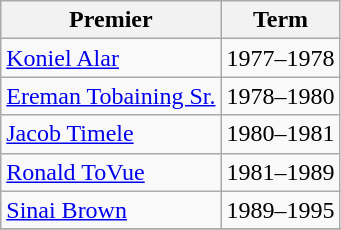<table class="wikitable">
<tr>
<th><strong>Premier</strong></th>
<th><strong>Term</strong></th>
</tr>
<tr>
<td><a href='#'>Koniel Alar</a></td>
<td>1977–1978</td>
</tr>
<tr>
<td><a href='#'>Ereman Tobaining Sr.</a></td>
<td>1978–1980</td>
</tr>
<tr>
<td><a href='#'>Jacob Timele</a></td>
<td>1980–1981</td>
</tr>
<tr>
<td><a href='#'>Ronald ToVue</a></td>
<td>1981–1989</td>
</tr>
<tr>
<td><a href='#'>Sinai Brown</a></td>
<td>1989–1995</td>
</tr>
<tr>
</tr>
</table>
